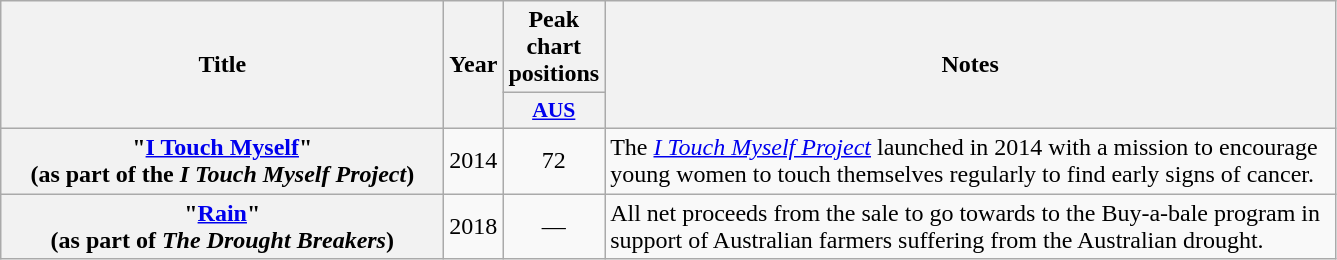<table class="wikitable plainrowheaders" style="text-align:center;">
<tr>
<th scope="col" rowspan="2" style="width:18em;">Title</th>
<th scope="col" rowspan="2" style="width:1em;">Year</th>
<th scope="col" colspan="1">Peak chart positions</th>
<th scope="col" rowspan="2" style="width:30em;">Notes</th>
</tr>
<tr>
<th scope="col" style="width:3em;font-size:90%;"><a href='#'>AUS</a><br></th>
</tr>
<tr>
<th scope="row">"<a href='#'>I Touch Myself</a>" <br><span>(as part of the <em>I Touch Myself Project</em>)</span></th>
<td>2014</td>
<td>72</td>
<td style="text-align:left;">The <em><a href='#'>I Touch Myself Project</a></em> launched in 2014 with a mission to encourage young women to touch themselves regularly to find early signs of cancer.</td>
</tr>
<tr>
<th scope="row">"<a href='#'>Rain</a>" <br><span>(as part of <em>The Drought Breakers</em>)</span></th>
<td rowspan="1">2018</td>
<td>—</td>
<td style="text-align:left;">All net proceeds from the sale to go towards to the Buy-a-bale program in support of Australian farmers suffering from the Australian drought.</td>
</tr>
</table>
